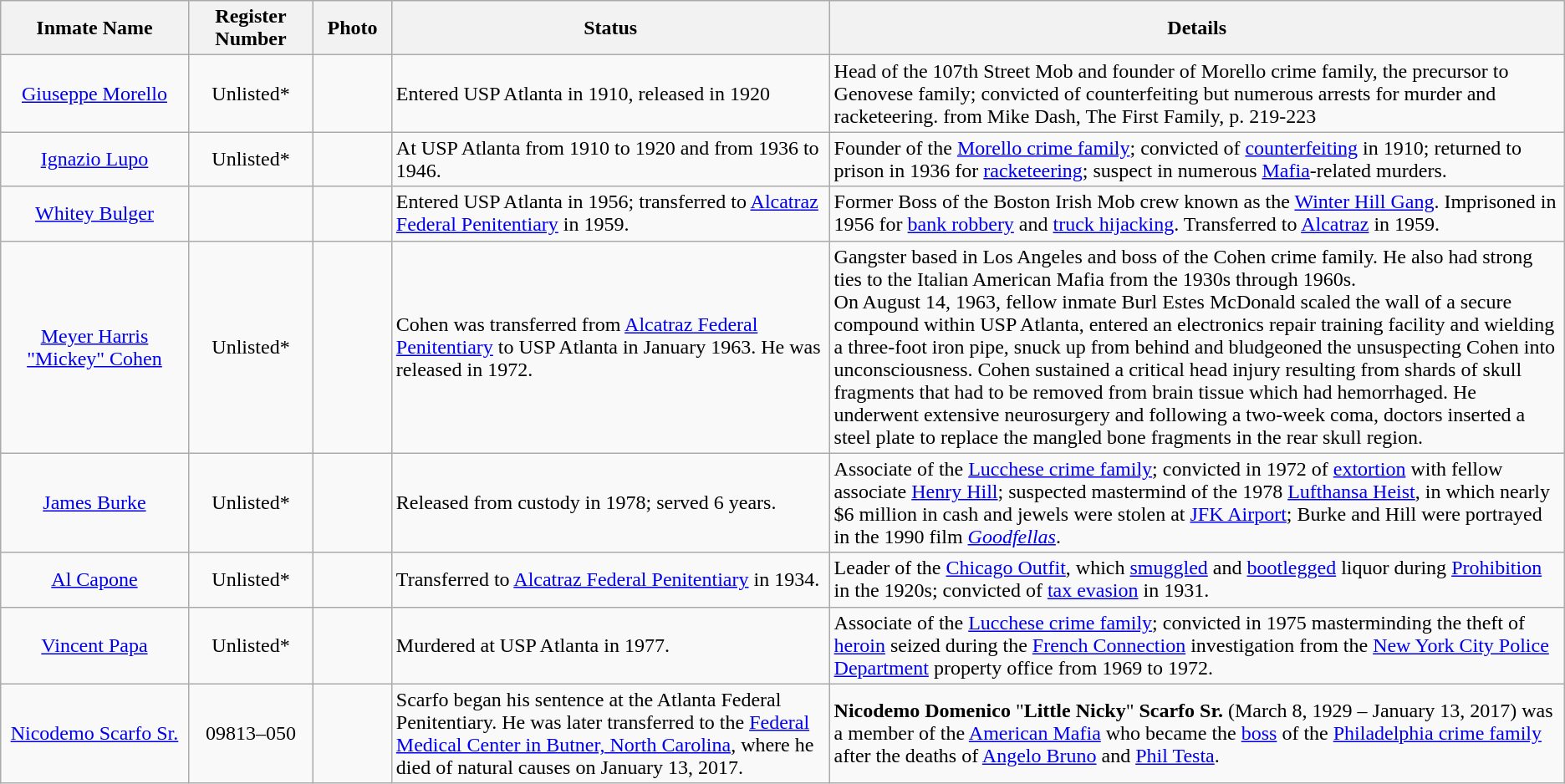<table class="wikitable sortable">
<tr>
<th width=12%>Inmate Name</th>
<th width=8%>Register Number</th>
<th width=5%>Photo</th>
<th width=28%>Status</th>
<th width=52%>Details</th>
</tr>
<tr>
<td style="text-align:center;"><a href='#'>Giuseppe Morello</a></td>
<td style="text-align:center;">Unlisted*</td>
<td></td>
<td>Entered USP Atlanta in 1910, released in 1920</td>
<td>Head of the 107th Street Mob and founder of Morello crime family, the precursor to Genovese family; convicted of counterfeiting but numerous arrests for murder and racketeering. from Mike Dash, The First Family, p. 219-223</td>
</tr>
<tr>
<td style="text-align:center;"><a href='#'>Ignazio Lupo</a></td>
<td style="text-align:center;">Unlisted*</td>
<td></td>
<td>At USP Atlanta from 1910 to 1920 and from 1936 to 1946.</td>
<td>Founder of the <a href='#'>Morello crime family</a>; convicted of <a href='#'>counterfeiting</a> in 1910; returned to prison in 1936 for <a href='#'>racketeering</a>; suspect in numerous <a href='#'>Mafia</a>-related murders.</td>
</tr>
<tr>
<td style="text-align:center;"><a href='#'>Whitey Bulger</a></td>
<td style="text-align:center;"></td>
<td></td>
<td>Entered USP Atlanta in 1956; transferred to <a href='#'>Alcatraz Federal Penitentiary</a> in 1959.</td>
<td>Former Boss of the Boston Irish Mob crew known as the <a href='#'>Winter Hill Gang</a>. Imprisoned in 1956 for <a href='#'>bank robbery</a> and <a href='#'>truck hijacking</a>. Transferred to <a href='#'>Alcatraz</a> in 1959.</td>
</tr>
<tr>
<td style="text-align:center;"><a href='#'>Meyer Harris "Mickey" Cohen</a></td>
<td style="text-align:center;">Unlisted*</td>
<td></td>
<td>Cohen was transferred from <a href='#'>Alcatraz Federal Penitentiary</a> to USP Atlanta in January 1963.  He was released in 1972.</td>
<td>Gangster based in Los Angeles and boss of the Cohen crime family. He also had strong ties to the Italian American Mafia from the 1930s through 1960s.<br>On August 14, 1963, fellow inmate Burl Estes McDonald scaled the wall of a secure compound within USP Atlanta, entered an electronics repair training facility and wielding a three-foot iron pipe, snuck up from behind and bludgeoned the unsuspecting Cohen into unconsciousness. Cohen sustained a critical head injury resulting from shards of skull fragments that had to be removed from brain tissue which had hemorrhaged. He underwent extensive neurosurgery and following a two-week coma, doctors inserted a steel plate to replace the mangled bone fragments in the rear skull region.</td>
</tr>
<tr>
<td style="text-align:center;"><a href='#'>James Burke</a></td>
<td style="text-align:center;">Unlisted*</td>
<td></td>
<td>Released from custody in 1978; served 6 years.</td>
<td>Associate of the <a href='#'>Lucchese crime family</a>; convicted in 1972 of <a href='#'>extortion</a> with fellow associate <a href='#'>Henry Hill</a>; suspected mastermind of the 1978 <a href='#'>Lufthansa Heist</a>, in which nearly $6 million in cash and jewels were stolen at <a href='#'>JFK Airport</a>; Burke and Hill were portrayed in the 1990 film <em><a href='#'>Goodfellas</a></em>.</td>
</tr>
<tr>
<td style="text-align:center;"><a href='#'>Al Capone</a></td>
<td style="text-align:center;">Unlisted*</td>
<td></td>
<td>Transferred to <a href='#'>Alcatraz Federal Penitentiary</a> in 1934.</td>
<td>Leader of the <a href='#'>Chicago Outfit</a>, which <a href='#'>smuggled</a> and <a href='#'>bootlegged</a> liquor during <a href='#'>Prohibition</a> in the 1920s; convicted of <a href='#'>tax evasion</a> in 1931.</td>
</tr>
<tr>
<td style="text-align:center;"><a href='#'>Vincent Papa</a></td>
<td style="text-align:center;">Unlisted*</td>
<td></td>
<td>Murdered at USP Atlanta in 1977.</td>
<td>Associate of the <a href='#'>Lucchese crime family</a>; convicted in 1975 masterminding the theft of <a href='#'>heroin</a> seized during the <a href='#'>French Connection</a> investigation from the <a href='#'>New York City Police Department</a> property office from 1969 to 1972.</td>
</tr>
<tr>
<td style="text-align:center;"><a href='#'>Nicodemo Scarfo Sr.</a></td>
<td style="text-align:center;">09813–050</td>
<td></td>
<td>Scarfo began his sentence at the Atlanta Federal Penitentiary. He was later transferred to the <a href='#'>Federal Medical Center in Butner, North Carolina</a>, where he died of natural causes on January 13, 2017.</td>
<td><strong>Nicodemo Domenico</strong> "<strong>Little Nicky</strong>" <strong>Scarfo Sr.</strong> (March 8, 1929 – January 13, 2017) was a member of the <a href='#'>American Mafia</a> who became the <a href='#'>boss</a> of the <a href='#'>Philadelphia crime family</a> after the deaths of <a href='#'>Angelo Bruno</a> and <a href='#'>Phil Testa</a>.</td>
</tr>
</table>
